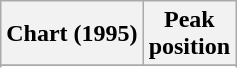<table class="wikitable sortable">
<tr>
<th align="left">Chart (1995)</th>
<th align="center">Peak<br>position</th>
</tr>
<tr>
</tr>
<tr>
</tr>
</table>
